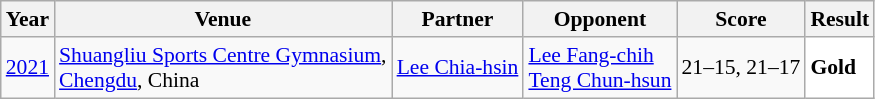<table class="sortable wikitable" style="font-size: 90%;">
<tr>
<th>Year</th>
<th>Venue</th>
<th>Partner</th>
<th>Opponent</th>
<th>Score</th>
<th>Result</th>
</tr>
<tr>
<td align="center"><a href='#'>2021</a></td>
<td align="left"><a href='#'>Shuangliu Sports Centre Gymnasium</a>,<br><a href='#'>Chengdu</a>, China</td>
<td align="left"> <a href='#'>Lee Chia-hsin</a></td>
<td align="left"> <a href='#'>Lee Fang-chih</a><br> <a href='#'>Teng Chun-hsun</a></td>
<td align="left">21–15, 21–17</td>
<td style="text-align:left; background:white"> <strong>Gold</strong></td>
</tr>
</table>
